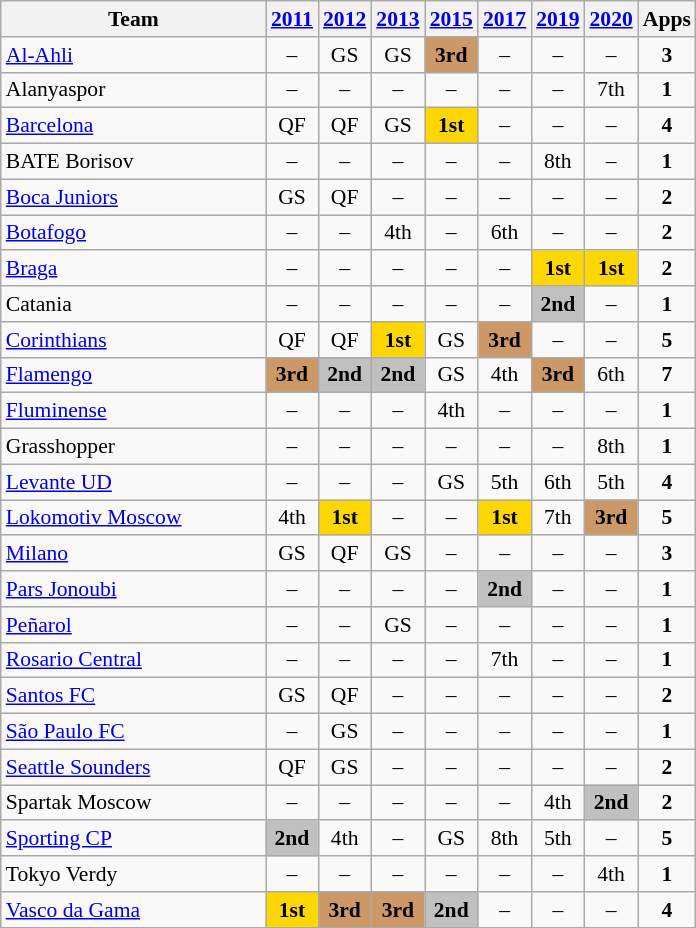<table class="sortable wikitable" style="text-align:center; font-size:90%">
<tr>
<th width=170>Team</th>
<th><a href='#'>2011</a></th>
<th><a href='#'>2012</a></th>
<th><a href='#'>2013</a></th>
<th><a href='#'>2015</a></th>
<th><a href='#'>2017</a></th>
<th><a href='#'>2019</a></th>
<th><a href='#'>2020</a></th>
<th>Apps</th>
</tr>
<tr>
<td align=left> <a href='#'>Al-Ahli</a></td>
<td>–</td>
<td>GS</td>
<td>GS</td>
<td bgcolor=#cc9966><strong>3rd</strong></td>
<td>–</td>
<td>–</td>
<td>–</td>
<td><strong>3</strong></td>
</tr>
<tr>
<td align=left> Alanyaspor</td>
<td>–</td>
<td>–</td>
<td>–</td>
<td>–</td>
<td>–</td>
<td>–</td>
<td>7th</td>
<td><strong>1</strong></td>
</tr>
<tr>
<td align=left> <a href='#'>Barcelona</a></td>
<td>QF</td>
<td>QF</td>
<td>GS</td>
<td bgcolor=gold><strong>1st</strong></td>
<td>–</td>
<td>–</td>
<td>–</td>
<td><strong>4</strong></td>
</tr>
<tr>
<td align=left> BATE Borisov</td>
<td>–</td>
<td>–</td>
<td>–</td>
<td>–</td>
<td>–</td>
<td>8th</td>
<td>–</td>
<td><strong>1</strong></td>
</tr>
<tr>
<td align=left> <a href='#'>Boca Juniors</a></td>
<td>GS</td>
<td>QF</td>
<td>–</td>
<td>–</td>
<td>–</td>
<td>–</td>
<td>–</td>
<td><strong>2</strong></td>
</tr>
<tr>
<td align=left> <a href='#'>Botafogo</a></td>
<td>–</td>
<td>–</td>
<td>4th</td>
<td>–</td>
<td>6th</td>
<td>–</td>
<td>–</td>
<td><strong>2</strong></td>
</tr>
<tr>
<td align=left> <a href='#'>Braga</a></td>
<td>–</td>
<td>–</td>
<td>–</td>
<td>–</td>
<td>–</td>
<td bgcolor=gold><strong>1st</strong></td>
<td bgcolor=gold><strong>1st</strong></td>
<td><strong>2</strong></td>
</tr>
<tr>
<td align=left> Catania</td>
<td>–</td>
<td>–</td>
<td>–</td>
<td>–</td>
<td>–</td>
<td bgcolor=silver><strong>2nd</strong></td>
<td>–</td>
<td><strong>1</strong></td>
</tr>
<tr>
<td align=left> <a href='#'>Corinthians</a></td>
<td>QF</td>
<td>QF</td>
<td bgcolor=gold><strong>1st</strong></td>
<td>GS</td>
<td bgcolor=#cc9966><strong>3rd</strong></td>
<td>–</td>
<td>–</td>
<td><strong>5</strong></td>
</tr>
<tr>
<td align=left> <a href='#'>Flamengo</a></td>
<td bgcolor=#cc9966><strong>3rd</strong></td>
<td bgcolor=silver><strong>2nd</strong></td>
<td bgcolor=silver><strong>2nd</strong></td>
<td>GS</td>
<td>4th</td>
<td bgcolor=#cc9966><strong>3rd</strong></td>
<td>6th</td>
<td><strong>7</strong></td>
</tr>
<tr>
<td align=left> <a href='#'>Fluminense</a></td>
<td>–</td>
<td>–</td>
<td>–</td>
<td>4th</td>
<td>–</td>
<td>–</td>
<td>–</td>
<td><strong>1</strong></td>
</tr>
<tr>
<td align=left> Grasshopper</td>
<td>–</td>
<td>–</td>
<td>–</td>
<td>–</td>
<td>–</td>
<td>–</td>
<td>8th</td>
<td><strong>1</strong></td>
</tr>
<tr>
<td align=left> <a href='#'>Levante UD</a></td>
<td>–</td>
<td>–</td>
<td>–</td>
<td>GS</td>
<td>5th</td>
<td>6th</td>
<td>5th</td>
<td><strong>4</strong></td>
</tr>
<tr>
<td align=left> <a href='#'>Lokomotiv Moscow</a></td>
<td>4th</td>
<td bgcolor=gold><strong>1st</strong></td>
<td>–</td>
<td>–</td>
<td bgcolor=gold><strong>1st</strong></td>
<td>7th</td>
<td bgcolor=#cc9966><strong>3rd</strong></td>
<td><strong>5</strong></td>
</tr>
<tr>
<td align=left> <a href='#'>Milano</a></td>
<td>GS</td>
<td>QF</td>
<td>GS</td>
<td>–</td>
<td>–</td>
<td>–</td>
<td>–</td>
<td><strong>3</strong></td>
</tr>
<tr>
<td align=left> <a href='#'>Pars Jonoubi</a></td>
<td>–</td>
<td>–</td>
<td>–</td>
<td>–</td>
<td bgcolor=silver><strong>2nd</strong></td>
<td>–</td>
<td>–</td>
<td><strong>1</strong></td>
</tr>
<tr>
<td align=left> <a href='#'>Peñarol</a></td>
<td>–</td>
<td>–</td>
<td>GS</td>
<td>–</td>
<td>–</td>
<td>–</td>
<td>–</td>
<td><strong>1</strong></td>
</tr>
<tr>
<td align=left> <a href='#'>Rosario Central</a></td>
<td>–</td>
<td>–</td>
<td>–</td>
<td>–</td>
<td>7th</td>
<td>–</td>
<td>–</td>
<td><strong>1</strong></td>
</tr>
<tr>
<td align=left> <a href='#'>Santos FC</a></td>
<td>GS</td>
<td>QF</td>
<td>–</td>
<td>–</td>
<td>–</td>
<td>–</td>
<td>–</td>
<td><strong>2</strong></td>
</tr>
<tr>
<td align=left> <a href='#'>São Paulo FC</a></td>
<td>–</td>
<td>GS</td>
<td>–</td>
<td>–</td>
<td>–</td>
<td>–</td>
<td>–</td>
<td><strong>1</strong></td>
</tr>
<tr>
<td align=left> <a href='#'>Seattle Sounders</a></td>
<td>QF</td>
<td>GS</td>
<td>–</td>
<td>–</td>
<td>–</td>
<td>–</td>
<td>–</td>
<td><strong>2</strong></td>
</tr>
<tr>
<td align=left> Spartak Moscow</td>
<td>–</td>
<td>–</td>
<td>–</td>
<td>–</td>
<td>–</td>
<td>4th</td>
<td bgcolor=silver><strong>2nd</strong></td>
<td><strong>2</strong></td>
</tr>
<tr>
<td align=left> <a href='#'>Sporting CP</a></td>
<td bgcolor=silver><strong>2nd</strong></td>
<td>4th</td>
<td>–</td>
<td>GS</td>
<td>8th</td>
<td>5th</td>
<td>–</td>
<td><strong>5</strong></td>
</tr>
<tr>
<td align=left> Tokyo Verdy</td>
<td>–</td>
<td>–</td>
<td>–</td>
<td>–</td>
<td>–</td>
<td>–</td>
<td>4th</td>
<td><strong>1</strong></td>
</tr>
<tr>
<td align=left> <a href='#'>Vasco da Gama</a></td>
<td bgcolor=gold><strong>1st</strong></td>
<td bgcolor=#cc9966><strong>3rd</strong></td>
<td bgcolor=#cc9966><strong>3rd</strong></td>
<td bgcolor=silver><strong>2nd</strong></td>
<td>–</td>
<td>–</td>
<td>–</td>
<td><strong>4</strong></td>
</tr>
</table>
